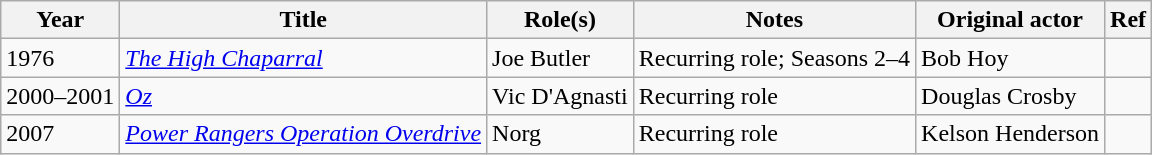<table class="wikitable plainrowheaders sortable">
<tr>
<th scope="col">Year</th>
<th scope="col">Title</th>
<th scope="col">Role(s)</th>
<th scope="col">Notes</th>
<th scope="col">Original actor</th>
<th scope="col" class="unsortable">Ref</th>
</tr>
<tr>
<td>1976</td>
<td><em><a href='#'>The High Chaparral</a></em></td>
<td>Joe Butler</td>
<td>Recurring role; Seasons 2–4</td>
<td>Bob Hoy</td>
<td></td>
</tr>
<tr>
<td>2000–2001</td>
<td><em><a href='#'>Oz</a></em></td>
<td>Vic D'Agnasti</td>
<td>Recurring role</td>
<td>Douglas Crosby</td>
<td></td>
</tr>
<tr>
<td>2007</td>
<td><em><a href='#'>Power Rangers Operation Overdrive</a></em></td>
<td>Norg</td>
<td>Recurring role</td>
<td>Kelson Henderson</td>
<td></td>
</tr>
</table>
